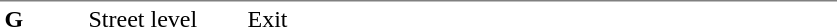<table table border=0 cellspacing=0 cellpadding=3>
<tr>
<td style="border-top:solid 1px gray;" width=50 valign=top><strong>G</strong></td>
<td style="border-top:solid 1px gray;" width=100 valign=top>Street level</td>
<td style="border-top:solid 1px gray;" width=390 valign=top>Exit</td>
</tr>
</table>
